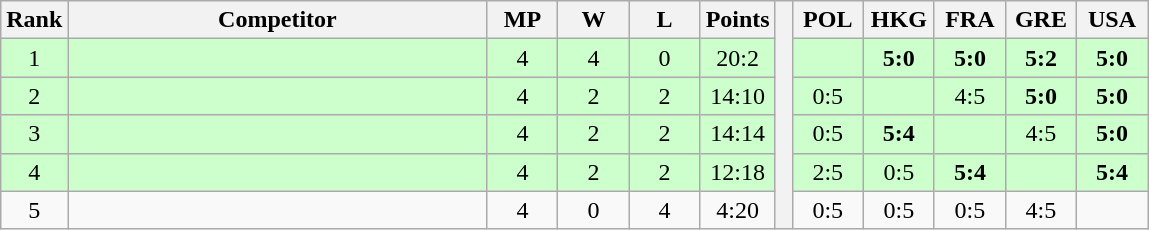<table class="wikitable" style="text-align:center">
<tr>
<th>Rank</th>
<th style="width:17em">Competitor</th>
<th style="width:2.5em">MP</th>
<th style="width:2.5em">W</th>
<th style="width:2.5em">L</th>
<th>Points</th>
<th rowspan="6"> </th>
<th style="width:2.5em">POL</th>
<th style="width:2.5em">HKG</th>
<th style="width:2.5em">FRA</th>
<th style="width:2.5em">GRE</th>
<th style="width:2.5em">USA</th>
</tr>
<tr style="background:#cfc;">
<td>1</td>
<td style="text-align:left"></td>
<td>4</td>
<td>4</td>
<td>0</td>
<td>20:2</td>
<td></td>
<td><strong>5:0</strong></td>
<td><strong>5:0</strong></td>
<td><strong>5:2</strong></td>
<td><strong>5:0</strong></td>
</tr>
<tr style="background:#cfc;">
<td>2</td>
<td style="text-align:left"></td>
<td>4</td>
<td>2</td>
<td>2</td>
<td>14:10</td>
<td>0:5</td>
<td></td>
<td>4:5</td>
<td><strong>5:0</strong></td>
<td><strong>5:0</strong></td>
</tr>
<tr style="background:#cfc;">
<td>3</td>
<td style="text-align:left"></td>
<td>4</td>
<td>2</td>
<td>2</td>
<td>14:14</td>
<td>0:5</td>
<td><strong>5:4</strong></td>
<td></td>
<td>4:5</td>
<td><strong>5:0</strong></td>
</tr>
<tr style="background:#cfc;">
<td>4</td>
<td style="text-align:left"></td>
<td>4</td>
<td>2</td>
<td>2</td>
<td>12:18</td>
<td>2:5</td>
<td>0:5</td>
<td><strong>5:4</strong></td>
<td></td>
<td><strong>5:4</strong></td>
</tr>
<tr>
<td>5</td>
<td style="text-align:left"></td>
<td>4</td>
<td>0</td>
<td>4</td>
<td>4:20</td>
<td>0:5</td>
<td>0:5</td>
<td>0:5</td>
<td>4:5</td>
<td></td>
</tr>
</table>
